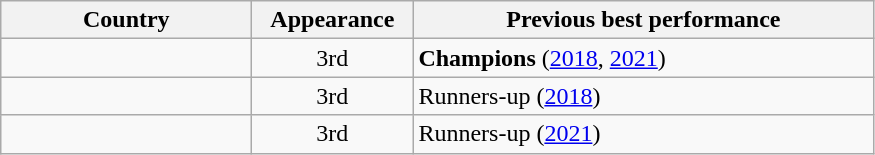<table class="wikitable sortable" style="text-align:left;">
<tr>
<th style="width:160px;">Country</th>
<th style="width:100px;">Appearance</th>
<th style="width:300px;">Previous best performance</th>
</tr>
<tr>
<td></td>
<td align=center>3rd</td>
<td><strong>Champions</strong> (<a href='#'>2018</a>, <a href='#'>2021</a>)</td>
</tr>
<tr>
<td></td>
<td align=center>3rd</td>
<td>Runners-up (<a href='#'>2018</a>)</td>
</tr>
<tr>
<td></td>
<td align=center>3rd</td>
<td>Runners-up (<a href='#'>2021</a>)</td>
</tr>
</table>
